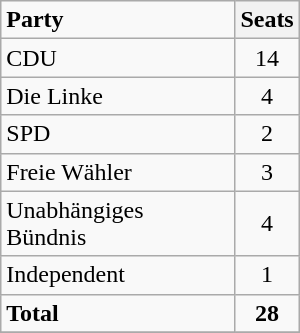<table class="wikitable" width=200>
<tr class="hintergrundfarbe8">
<td><strong>Party</strong></td>
<th>Seats</th>
</tr>
<tr>
<td>CDU</td>
<td style="text-align:center">14</td>
</tr>
<tr>
<td>Die Linke</td>
<td style="text-align:center">4</td>
</tr>
<tr>
<td>SPD</td>
<td style="text-align:center">2</td>
</tr>
<tr>
<td>Freie Wähler</td>
<td style="text-align:center">3</td>
</tr>
<tr>
<td>Unabhängiges Bündnis</td>
<td style="text-align:center">4</td>
</tr>
<tr>
<td>Independent</td>
<td style="text-align:center">1</td>
</tr>
<tr>
<td><strong>Total</strong></td>
<td style="text-align:center"><strong>28</strong></td>
</tr>
<tr>
</tr>
</table>
